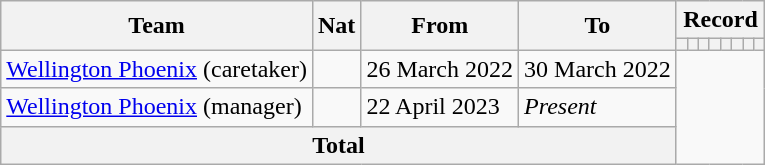<table class="wikitable" style="text-align: center">
<tr>
<th rowspan="2">Team</th>
<th rowspan="2">Nat</th>
<th rowspan="2">From</th>
<th rowspan="2">To</th>
<th colspan="8">Record</th>
</tr>
<tr>
<th></th>
<th></th>
<th></th>
<th></th>
<th></th>
<th></th>
<th></th>
<th></th>
</tr>
<tr>
<td align=left><a href='#'>Wellington Phoenix</a> (caretaker)</td>
<td></td>
<td align=left>26 March 2022</td>
<td align=left>30 March 2022<br></td>
</tr>
<tr>
<td align=left><a href='#'>Wellington Phoenix</a> (manager)</td>
<td></td>
<td align=left>22 April 2023</td>
<td align=left><em>Present</em><br></td>
</tr>
<tr>
<th colspan="4">Total<br></th>
</tr>
</table>
